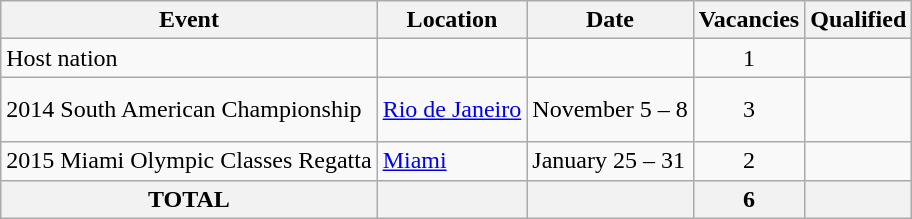<table class="wikitable">
<tr>
<th>Event</th>
<th>Location</th>
<th>Date</th>
<th>Vacancies</th>
<th>Qualified</th>
</tr>
<tr>
<td>Host nation</td>
<td></td>
<td></td>
<td align="center">1</td>
<td></td>
</tr>
<tr>
<td>2014 South American Championship</td>
<td> <a href='#'>Rio de Janeiro</a></td>
<td>November 5 – 8</td>
<td align="center">3</td>
<td><br><br></td>
</tr>
<tr>
<td>2015 Miami Olympic Classes Regatta</td>
<td> <a href='#'>Miami</a></td>
<td>January 25 – 31</td>
<td align="center">2</td>
<td><br></td>
</tr>
<tr>
<th>TOTAL</th>
<th></th>
<th></th>
<th>6</th>
<th></th>
</tr>
</table>
